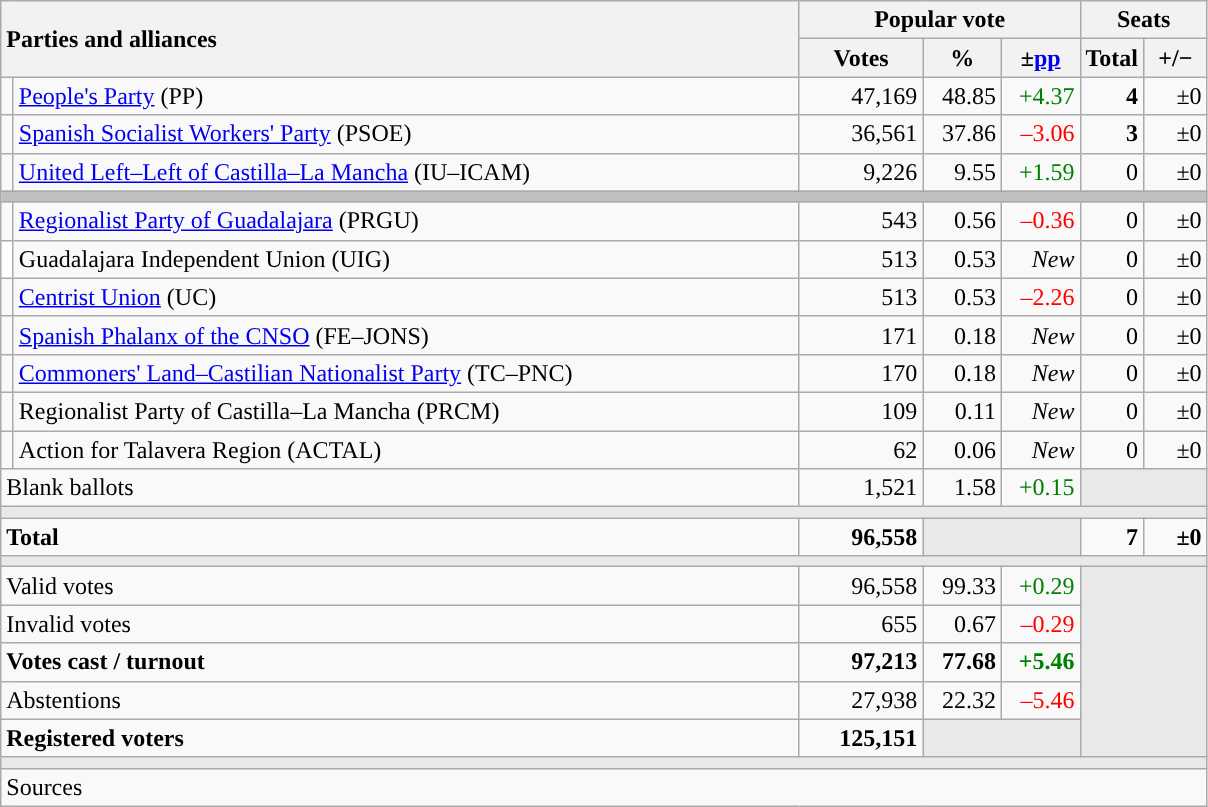<table class="wikitable" style="text-align:right;">
<tr>
<th style="text-align:left;" rowspan="2" colspan="2" width="525">Parties and alliances</th>
<th colspan="3">Popular vote</th>
<th colspan="2">Seats</th>
</tr>
<tr>
<th width="75">Votes</th>
<th width="45">%</th>
<th width="45">±<a href='#'>pp</a></th>
<th width="35">Total</th>
<th width="35">+/−</th>
</tr>
<tr>
<td width="1" style="color:inherit;background:"></td>
<td align="left"><a href='#'>People's Party</a> (PP)</td>
<td>47,169</td>
<td>48.85</td>
<td style="color:green;">+4.37</td>
<td><strong>4</strong></td>
<td>±0</td>
</tr>
<tr>
<td style="color:inherit;background:"></td>
<td align="left"><a href='#'>Spanish Socialist Workers' Party</a> (PSOE)</td>
<td>36,561</td>
<td>37.86</td>
<td style="color:red;">–3.06</td>
<td><strong>3</strong></td>
<td>±0</td>
</tr>
<tr>
<td style="color:inherit;background:"></td>
<td align="left"><a href='#'>United Left–Left of Castilla–La Mancha</a> (IU–ICAM)</td>
<td>9,226</td>
<td>9.55</td>
<td style="color:green;">+1.59</td>
<td>0</td>
<td>±0</td>
</tr>
<tr>
<td colspan="7" bgcolor="#C0C0C0"></td>
</tr>
<tr>
<td style="color:inherit;background:"></td>
<td align="left"><a href='#'>Regionalist Party of Guadalajara</a> (PRGU)</td>
<td>543</td>
<td>0.56</td>
<td style="color:red;">–0.36</td>
<td>0</td>
<td>±0</td>
</tr>
<tr>
<td bgcolor="white"></td>
<td align="left">Guadalajara Independent Union (UIG)</td>
<td>513</td>
<td>0.53</td>
<td><em>New</em></td>
<td>0</td>
<td>±0</td>
</tr>
<tr>
<td style="color:inherit;background:"></td>
<td align="left"><a href='#'>Centrist Union</a> (UC)</td>
<td>513</td>
<td>0.53</td>
<td style="color:red;">–2.26</td>
<td>0</td>
<td>±0</td>
</tr>
<tr>
<td style="color:inherit;background:"></td>
<td align="left"><a href='#'>Spanish Phalanx of the CNSO</a> (FE–JONS)</td>
<td>171</td>
<td>0.18</td>
<td><em>New</em></td>
<td>0</td>
<td>±0</td>
</tr>
<tr>
<td style="color:inherit;background:"></td>
<td align="left"><a href='#'>Commoners' Land–Castilian Nationalist Party</a> (TC–PNC)</td>
<td>170</td>
<td>0.18</td>
<td><em>New</em></td>
<td>0</td>
<td>±0</td>
</tr>
<tr>
<td style="color:inherit;background:"></td>
<td align="left">Regionalist Party of Castilla–La Mancha (PRCM)</td>
<td>109</td>
<td>0.11</td>
<td><em>New</em></td>
<td>0</td>
<td>±0</td>
</tr>
<tr>
<td style="color:inherit;background:"></td>
<td align="left">Action for Talavera Region (ACTAL)</td>
<td>62</td>
<td>0.06</td>
<td><em>New</em></td>
<td>0</td>
<td>±0</td>
</tr>
<tr>
<td align="left" colspan="2">Blank ballots</td>
<td>1,521</td>
<td>1.58</td>
<td style="color:green;">+0.15</td>
<td bgcolor="#E9E9E9" colspan="2"></td>
</tr>
<tr>
<td colspan="7" bgcolor="#E9E9E9"></td>
</tr>
<tr style="font-weight:bold;">
<td align="left" colspan="2">Total</td>
<td>96,558</td>
<td bgcolor="#E9E9E9" colspan="2"></td>
<td>7</td>
<td>±0</td>
</tr>
<tr>
<td colspan="7" bgcolor="#E9E9E9"></td>
</tr>
<tr>
<td align="left" colspan="2">Valid votes</td>
<td>96,558</td>
<td>99.33</td>
<td style="color:green;">+0.29</td>
<td bgcolor="#E9E9E9" colspan="2" rowspan="5"></td>
</tr>
<tr>
<td align="left" colspan="2">Invalid votes</td>
<td>655</td>
<td>0.67</td>
<td style="color:red;">–0.29</td>
</tr>
<tr style="font-weight:bold;">
<td align="left" colspan="2">Votes cast / turnout</td>
<td>97,213</td>
<td>77.68</td>
<td style="color:green;">+5.46</td>
</tr>
<tr>
<td align="left" colspan="2">Abstentions</td>
<td>27,938</td>
<td>22.32</td>
<td style="color:red;">–5.46</td>
</tr>
<tr style="font-weight:bold;">
<td align="left" colspan="2">Registered voters</td>
<td>125,151</td>
<td bgcolor="#E9E9E9" colspan="2"></td>
</tr>
<tr>
<td colspan="7" bgcolor="#E9E9E9"></td>
</tr>
<tr>
<td align="left" colspan="7">Sources</td>
</tr>
</table>
